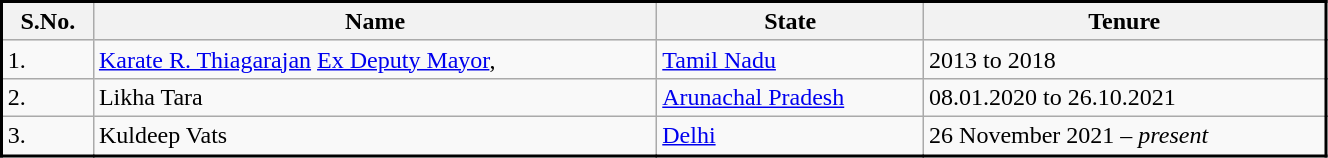<table class="wikitable sortable" style="border-collapse: collapse; border: 2px #000000 solid; font-size: x-big; font-family: verdana" width="70%" cellspacing="0" cellpadding="2" border="1">
<tr bgcolor="efefef" align="center">
<th>S.No.</th>
<th>Name</th>
<th>State</th>
<th>Tenure</th>
</tr>
<tr>
<td>1.</td>
<td><a href='#'>Karate R. Thiagarajan</a> <a href='#'>Ex Deputy Mayor</a>,</td>
<td><a href='#'>Tamil Nadu</a></td>
<td>2013 to 2018</td>
</tr>
<tr>
<td>2.</td>
<td>Likha Tara</td>
<td><a href='#'>Arunachal Pradesh</a></td>
<td>08.01.2020 to 26.10.2021</td>
</tr>
<tr>
<td>3.</td>
<td>Kuldeep Vats</td>
<td><a href='#'>Delhi</a></td>
<td>26 November 2021 – <em>present</em></td>
</tr>
</table>
